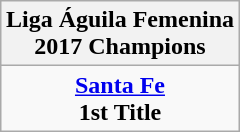<table class="wikitable" style="text-align: center; margin: 0 auto;">
<tr>
<th>Liga Águila Femenina<br>2017 Champions</th>
</tr>
<tr>
<td><strong><a href='#'>Santa Fe</a></strong><br><strong>1st Title</strong></td>
</tr>
</table>
